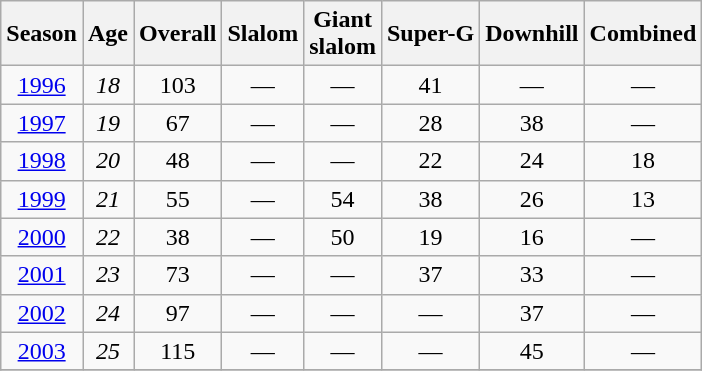<table class=wikitable style="text-align:center">
<tr>
<th>Season</th>
<th>Age</th>
<th>Overall</th>
<th>Slalom</th>
<th>Giant<br>slalom</th>
<th>Super-G</th>
<th>Downhill</th>
<th>Combined</th>
</tr>
<tr>
<td><a href='#'>1996</a></td>
<td><em>18</em></td>
<td>103</td>
<td>—</td>
<td>—</td>
<td>41</td>
<td>—</td>
<td>—</td>
</tr>
<tr>
<td><a href='#'>1997</a></td>
<td><em>19</em></td>
<td>67</td>
<td>—</td>
<td>—</td>
<td>28</td>
<td>38</td>
<td>—</td>
</tr>
<tr>
<td><a href='#'>1998</a></td>
<td><em>20</em></td>
<td>48</td>
<td>—</td>
<td>—</td>
<td>22</td>
<td>24</td>
<td>18</td>
</tr>
<tr>
<td><a href='#'>1999</a></td>
<td><em>21</em></td>
<td>55</td>
<td>—</td>
<td>54</td>
<td>38</td>
<td>26</td>
<td>13</td>
</tr>
<tr>
<td><a href='#'>2000</a></td>
<td><em>22</em></td>
<td>38</td>
<td>—</td>
<td>50</td>
<td>19</td>
<td>16</td>
<td>—</td>
</tr>
<tr>
<td><a href='#'>2001</a></td>
<td><em>23</em></td>
<td>73</td>
<td>—</td>
<td>—</td>
<td>37</td>
<td>33</td>
<td>—</td>
</tr>
<tr>
<td><a href='#'>2002</a></td>
<td><em>24</em></td>
<td>97</td>
<td>—</td>
<td>—</td>
<td>—</td>
<td>37</td>
<td>—</td>
</tr>
<tr>
<td><a href='#'>2003</a></td>
<td><em>25</em></td>
<td>115</td>
<td>—</td>
<td>—</td>
<td>—</td>
<td>45</td>
<td>—</td>
</tr>
<tr>
</tr>
</table>
